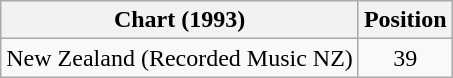<table class="wikitable">
<tr>
<th>Chart (1993)</th>
<th>Position</th>
</tr>
<tr>
<td>New Zealand (Recorded Music NZ)</td>
<td align="center">39</td>
</tr>
</table>
